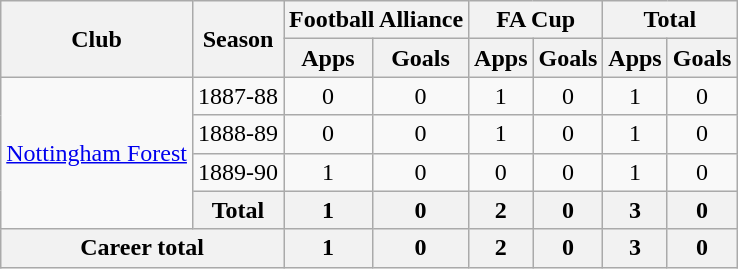<table class="wikitable" style="text-align: center;">
<tr>
<th rowspan="2">Club</th>
<th rowspan="2">Season</th>
<th colspan="2">Football Alliance</th>
<th colspan="2">FA Cup</th>
<th colspan="2">Total</th>
</tr>
<tr>
<th>Apps</th>
<th>Goals</th>
<th>Apps</th>
<th>Goals</th>
<th>Apps</th>
<th>Goals</th>
</tr>
<tr>
<td rowspan="4"><a href='#'>Nottingham Forest</a></td>
<td>1887-88</td>
<td>0</td>
<td>0</td>
<td>1</td>
<td>0</td>
<td>1</td>
<td>0</td>
</tr>
<tr>
<td>1888-89</td>
<td>0</td>
<td>0</td>
<td>1</td>
<td>0</td>
<td>1</td>
<td>0</td>
</tr>
<tr>
<td>1889-90</td>
<td>1</td>
<td>0</td>
<td>0</td>
<td>0</td>
<td>1</td>
<td>0</td>
</tr>
<tr>
<th colspan="1">Total</th>
<th>1</th>
<th>0</th>
<th>2</th>
<th>0</th>
<th>3</th>
<th>0</th>
</tr>
<tr>
<th colspan="2">Career total</th>
<th>1</th>
<th>0</th>
<th>2</th>
<th>0</th>
<th>3</th>
<th>0</th>
</tr>
</table>
